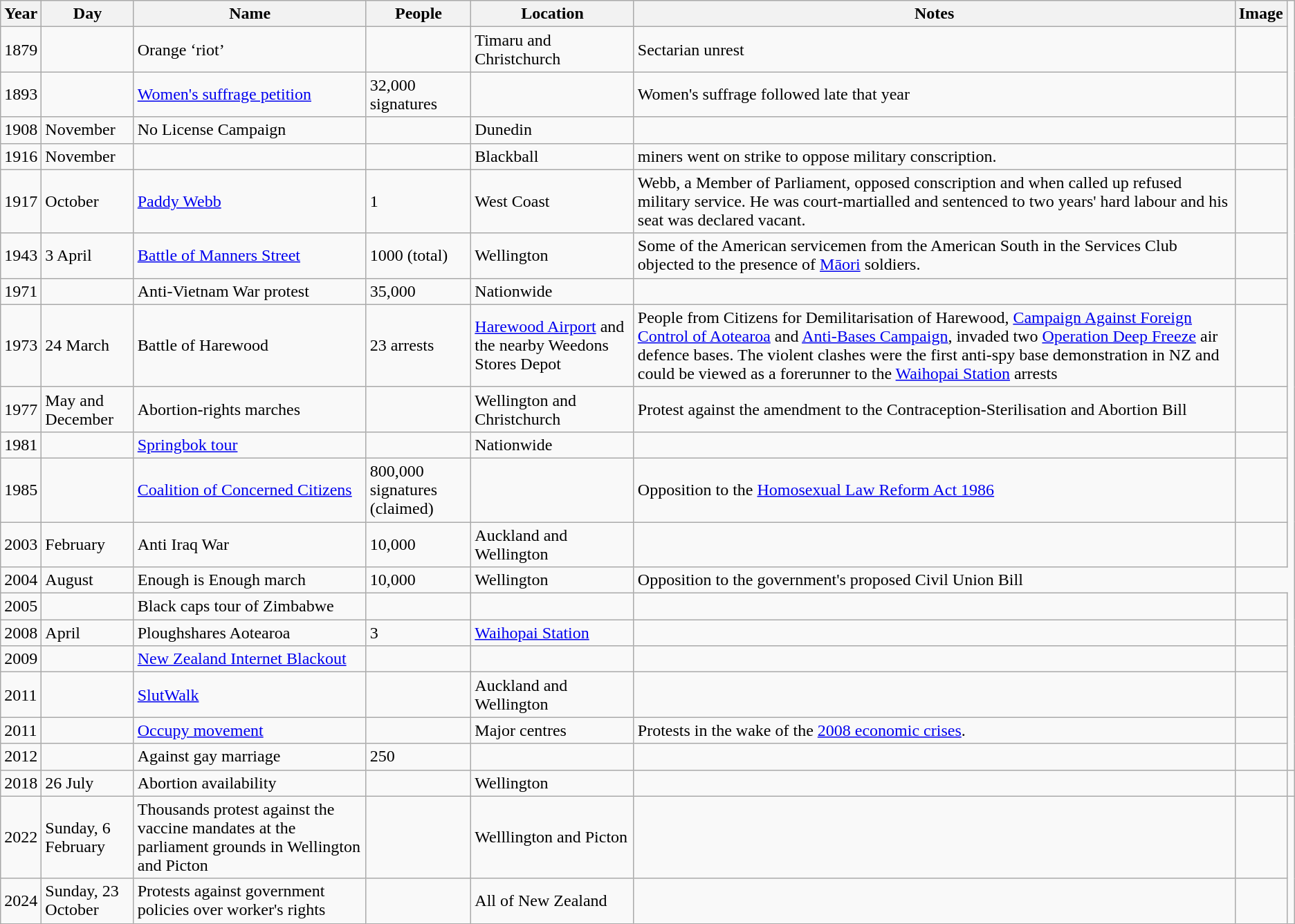<table class="wikitable sortable">
<tr>
<th>Year</th>
<th>Day</th>
<th>Name</th>
<th>People</th>
<th>Location</th>
<th>Notes</th>
<th>Image</th>
</tr>
<tr>
<td>1879</td>
<td></td>
<td>Orange ‘riot’</td>
<td></td>
<td>Timaru and Christchurch</td>
<td>Sectarian unrest</td>
<td></td>
</tr>
<tr>
<td>1893</td>
<td></td>
<td><a href='#'>Women's suffrage petition</a></td>
<td>32,000 signatures</td>
<td></td>
<td>Women's suffrage followed late that year</td>
<td></td>
</tr>
<tr>
<td>1908</td>
<td>November</td>
<td>No License Campaign</td>
<td></td>
<td>Dunedin</td>
<td></td>
<td></td>
</tr>
<tr>
<td>1916</td>
<td>November</td>
<td></td>
<td></td>
<td>Blackball</td>
<td>miners went on strike to oppose military conscription.</td>
<td></td>
</tr>
<tr>
<td>1917</td>
<td>October</td>
<td><a href='#'>Paddy Webb</a></td>
<td>1</td>
<td>West Coast</td>
<td>Webb, a Member of Parliament, opposed conscription and when called up refused military service. He was court-martialled and sentenced to two years' hard labour and his seat was declared vacant.</td>
<td></td>
</tr>
<tr>
<td>1943</td>
<td>3 April</td>
<td><a href='#'>Battle of Manners Street</a></td>
<td>1000 (total)</td>
<td>Wellington</td>
<td>Some of the American servicemen from the American South in the Services Club objected to the presence of <a href='#'>Māori</a> soldiers.</td>
<td></td>
</tr>
<tr>
<td>1971</td>
<td></td>
<td>Anti-Vietnam War protest</td>
<td>35,000</td>
<td>Nationwide</td>
<td></td>
<td></td>
</tr>
<tr>
<td>1973</td>
<td>24 March</td>
<td>Battle of Harewood</td>
<td>23 arrests</td>
<td><a href='#'>Harewood Airport</a> and the nearby Weedons Stores Depot</td>
<td>People from Citizens for Demilitarisation of Harewood, <a href='#'>Campaign Against Foreign Control of Aotearoa</a> and <a href='#'>Anti-Bases Campaign</a>, invaded two <a href='#'>Operation Deep Freeze</a> air defence bases. The violent clashes were the first anti-spy base demonstration in NZ and could be viewed as a forerunner to the <a href='#'>Waihopai Station</a> arrests</td>
<td></td>
</tr>
<tr>
<td>1977</td>
<td>May and December</td>
<td>Abortion-rights marches</td>
<td></td>
<td>Wellington and Christchurch</td>
<td>Protest against the amendment to the Contraception-Sterilisation and Abortion Bill</td>
<td></td>
</tr>
<tr>
<td>1981</td>
<td></td>
<td><a href='#'>Springbok tour</a></td>
<td></td>
<td>Nationwide</td>
<td></td>
<td></td>
</tr>
<tr>
<td>1985</td>
<td></td>
<td><a href='#'>Coalition of Concerned Citizens</a></td>
<td>800,000 signatures (claimed)</td>
<td></td>
<td>Opposition to the <a href='#'>Homosexual Law Reform Act 1986</a></td>
<td></td>
</tr>
<tr>
<td>2003</td>
<td>February</td>
<td>Anti Iraq War</td>
<td>10,000</td>
<td>Auckland and Wellington</td>
<td></td>
<td></td>
</tr>
<tr>
<td>2004</td>
<td>August</td>
<td>Enough is Enough march</td>
<td>10,000</td>
<td>Wellington</td>
<td>Opposition to the government's proposed Civil Union Bill</td>
</tr>
<tr>
<td>2005</td>
<td></td>
<td>Black caps tour of Zimbabwe</td>
<td></td>
<td></td>
<td></td>
<td></td>
</tr>
<tr>
<td>2008</td>
<td>April</td>
<td>Ploughshares Aotearoa</td>
<td>3</td>
<td><a href='#'>Waihopai Station</a></td>
<td></td>
<td></td>
</tr>
<tr>
<td>2009</td>
<td></td>
<td><a href='#'>New Zealand Internet Blackout</a></td>
<td></td>
<td></td>
<td></td>
<td></td>
</tr>
<tr>
<td>2011</td>
<td></td>
<td><a href='#'>SlutWalk</a></td>
<td></td>
<td>Auckland and Wellington</td>
<td></td>
<td></td>
</tr>
<tr>
<td>2011</td>
<td></td>
<td><a href='#'>Occupy movement</a></td>
<td></td>
<td>Major centres</td>
<td>Protests in the wake of the <a href='#'>2008 economic crises</a>.</td>
<td></td>
</tr>
<tr>
<td>2012</td>
<td></td>
<td>Against gay marriage</td>
<td>250</td>
<td></td>
<td></td>
<td></td>
</tr>
<tr>
<td>2018</td>
<td>26 July</td>
<td>Abortion availability</td>
<td></td>
<td>Wellington</td>
<td></td>
<td></td>
<td></td>
</tr>
<tr>
<td>2022</td>
<td>Sunday, 6 February</td>
<td>Thousands protest against the vaccine mandates at the parliament grounds in Wellington and Picton</td>
<td></td>
<td>Welllington and Picton</td>
<td></td>
<td></td>
</tr>
<tr>
<td>2024</td>
<td>Sunday, 23 October</td>
<td>Protests against government policies over worker's rights</td>
<td></td>
<td>All of New Zealand</td>
<td></td>
<td></td>
</tr>
</table>
